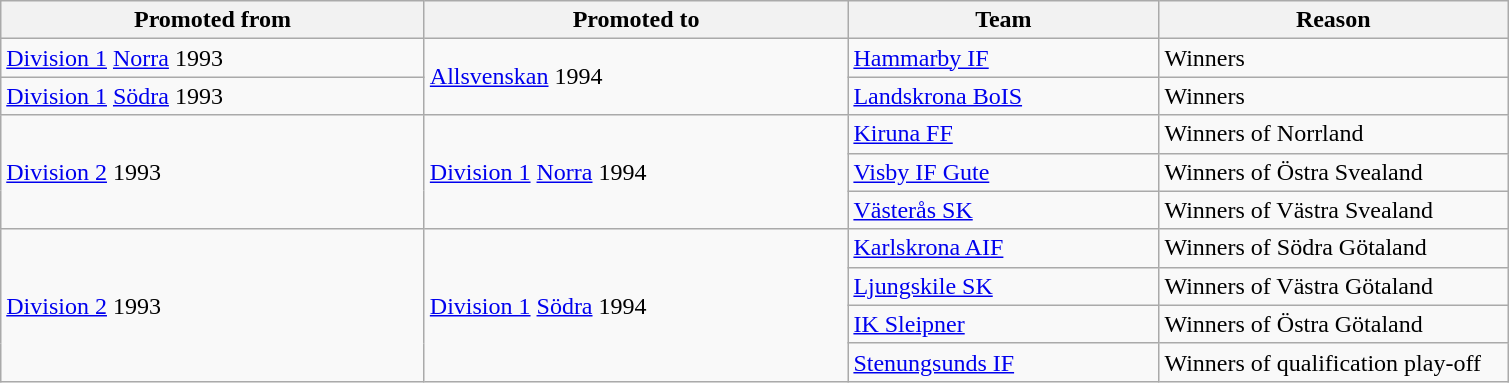<table class="wikitable" style="text-align: left">
<tr>
<th style="width: 275px;">Promoted from</th>
<th style="width: 275px;">Promoted to</th>
<th style="width: 200px;">Team</th>
<th style="width: 225px;">Reason</th>
</tr>
<tr>
<td><a href='#'>Division 1</a> <a href='#'>Norra</a> 1993</td>
<td rowspan=2><a href='#'>Allsvenskan</a> 1994</td>
<td><a href='#'>Hammarby IF</a></td>
<td>Winners</td>
</tr>
<tr>
<td><a href='#'>Division 1</a> <a href='#'>Södra</a> 1993</td>
<td><a href='#'>Landskrona BoIS</a></td>
<td>Winners</td>
</tr>
<tr>
<td rowspan=3><a href='#'>Division 2</a> 1993</td>
<td rowspan=3><a href='#'>Division 1</a> <a href='#'>Norra</a> 1994</td>
<td><a href='#'>Kiruna FF</a></td>
<td>Winners of Norrland</td>
</tr>
<tr>
<td><a href='#'>Visby IF Gute</a></td>
<td>Winners of Östra Svealand</td>
</tr>
<tr>
<td><a href='#'>Västerås SK</a></td>
<td>Winners of Västra Svealand</td>
</tr>
<tr>
<td rowspan=4><a href='#'>Division 2</a> 1993</td>
<td rowspan=4><a href='#'>Division 1</a> <a href='#'>Södra</a> 1994</td>
<td><a href='#'>Karlskrona AIF</a></td>
<td>Winners of Södra Götaland</td>
</tr>
<tr>
<td><a href='#'>Ljungskile SK</a></td>
<td>Winners of Västra Götaland</td>
</tr>
<tr>
<td><a href='#'>IK Sleipner</a></td>
<td>Winners of Östra Götaland</td>
</tr>
<tr>
<td><a href='#'>Stenungsunds IF</a></td>
<td>Winners of qualification play-off</td>
</tr>
</table>
